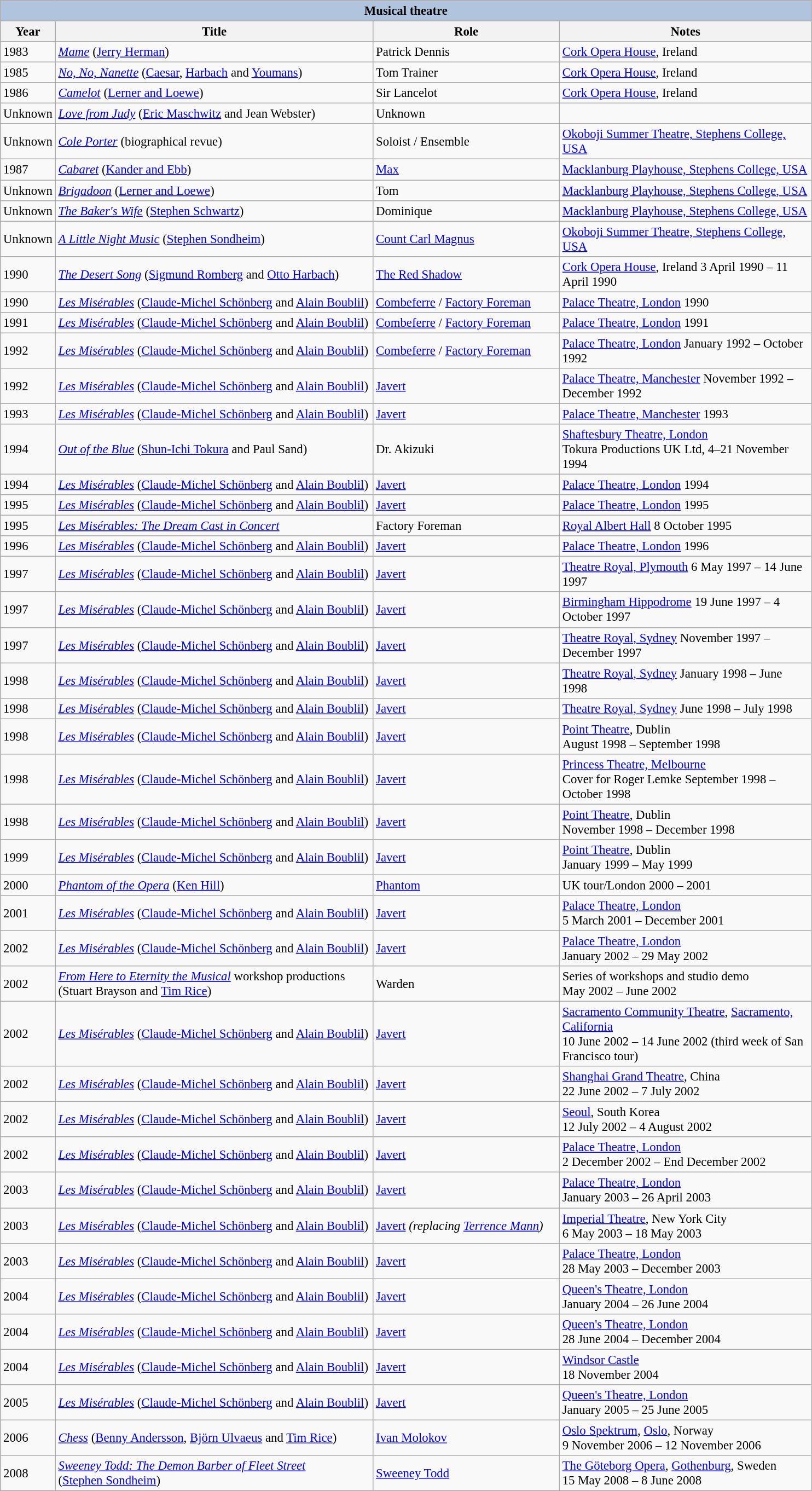<table class="wikitable" style="font-size:95%;">
<tr bgcolor="#CCCCCC" align="center">
<th colspan="4" style="background: LightSteelBlue;">Musical theatre</th>
</tr>
<tr style="background:#ccc; text-align:center;">
<th scope="col" width="7px">Year</th>
<th scope="col" width="380px">Title</th>
<th scope="col" width="220px">Role</th>
<th scope="col" width="300px">Notes</th>
</tr>
<tr>
<td>1983</td>
<td><em><a href='#'>Mame</a></em> (<a href='#'>Jerry Herman</a>)</td>
<td>Patrick Dennis </td>
<td><a href='#'>Cork Opera House</a>, Ireland</td>
</tr>
<tr>
<td>1985</td>
<td><em><a href='#'>No, No, Nanette</a></em> (<a href='#'>Caesar</a>, <a href='#'>Harbach</a> and <a href='#'>Youmans</a>)</td>
<td>Tom Trainer </td>
<td><a href='#'>Cork Opera House</a>, Ireland</td>
</tr>
<tr>
<td>1986</td>
<td><em><a href='#'>Camelot</a></em> (<a href='#'>Lerner and Loewe</a>)</td>
<td>Sir Lancelot </td>
<td><a href='#'>Cork Opera House</a>, Ireland</td>
</tr>
<tr>
<td>Unknown</td>
<td><em><a href='#'>Love from Judy</a></em> (<a href='#'>Eric Maschwitz</a> and Jean Webster)</td>
<td>Unknown </td>
<td></td>
</tr>
<tr>
<td>Unknown</td>
<td><em><a href='#'>Cole Porter</a></em> (biographical revue)</td>
<td>Soloist / Ensemble </td>
<td><a href='#'>Okoboji Summer Theatre, Stephens College, USA</a></td>
</tr>
<tr>
<td>1987</td>
<td><em><a href='#'>Cabaret</a></em> (<a href='#'>Kander and Ebb</a>)</td>
<td><a href='#'>Max</a></td>
<td><a href='#'>Macklanburg Playhouse, Stephens College, USA</a></td>
</tr>
<tr>
<td>Unknown</td>
<td><em><a href='#'>Brigadoon</a></em> (<a href='#'>Lerner and Loewe</a>)</td>
<td>Tom </td>
<td><a href='#'>Macklanburg Playhouse, Stephens College, USA</a></td>
</tr>
<tr>
<td>Unknown</td>
<td><em><a href='#'>The Baker's Wife</a></em> (<a href='#'>Stephen Schwartz</a>)</td>
<td>Dominique </td>
<td><a href='#'>Macklanburg Playhouse, Stephens College, USA</a></td>
</tr>
<tr>
<td>Unknown</td>
<td><em><a href='#'>A Little Night Music</a></em> (<a href='#'>Stephen Sondheim</a>)</td>
<td><a href='#'>Count Carl Magnus</a></td>
<td><a href='#'>Okoboji Summer Theatre, Stephens College, USA</a></td>
</tr>
<tr>
<td>1990</td>
<td><em><a href='#'>The Desert Song</a></em> (<a href='#'>Sigmund Romberg</a> and <a href='#'>Otto Harbach</a>)</td>
<td><a href='#'>The Red Shadow</a></td>
<td><a href='#'>Cork Opera House</a>, Ireland 3 April 1990 – 11 April 1990</td>
</tr>
<tr>
<td>1990</td>
<td><em><a href='#'>Les Misérables</a></em> (<a href='#'>Claude-Michel Schönberg</a> and <a href='#'>Alain Boublil</a>)</td>
<td><a href='#'>Combeferre</a> / <a href='#'>Factory Foreman</a></td>
<td><a href='#'>Palace Theatre, London</a> 1990</td>
</tr>
<tr>
<td>1991</td>
<td><em><a href='#'>Les Misérables</a></em> (<a href='#'>Claude-Michel Schönberg</a> and <a href='#'>Alain Boublil</a>)</td>
<td><a href='#'>Combeferre</a> / <a href='#'>Factory Foreman</a></td>
<td><a href='#'>Palace Theatre, London</a> 1991</td>
</tr>
<tr>
<td>1992</td>
<td><em><a href='#'>Les Misérables</a></em> (<a href='#'>Claude-Michel Schönberg</a> and <a href='#'>Alain Boublil</a>)</td>
<td><a href='#'>Combeferre</a> / <a href='#'>Factory Foreman</a></td>
<td><a href='#'>Palace Theatre, London</a> January 1992 – October 1992</td>
</tr>
<tr>
<td>1992</td>
<td><em><a href='#'>Les Misérables</a></em> (<a href='#'>Claude-Michel Schönberg</a> and <a href='#'>Alain Boublil</a>)</td>
<td><a href='#'>Javert</a></td>
<td><a href='#'>Palace Theatre, Manchester</a> November 1992 – December 1992</td>
</tr>
<tr>
<td>1993</td>
<td><em><a href='#'>Les Misérables</a></em> (<a href='#'>Claude-Michel Schönberg</a> and <a href='#'>Alain Boublil</a>)</td>
<td><a href='#'>Javert</a></td>
<td><a href='#'>Palace Theatre, Manchester</a> 1993</td>
</tr>
<tr>
<td>1994</td>
<td><em><a href='#'>Out of the Blue</a></em> (<a href='#'>Shun-Ichi Tokura</a> and Paul Sand)</td>
<td>Dr. Akizuki </td>
<td><a href='#'>Shaftesbury Theatre, London</a><br>Tokura Productions UK Ltd,  4–21 November 1994</td>
</tr>
<tr>
<td>1994</td>
<td><em><a href='#'>Les Misérables</a></em> (<a href='#'>Claude-Michel Schönberg</a> and <a href='#'>Alain Boublil</a>)</td>
<td><a href='#'>Javert</a></td>
<td><a href='#'>Palace Theatre, London</a> 1994</td>
</tr>
<tr>
<td>1995</td>
<td><em><a href='#'>Les Misérables</a></em> (<a href='#'>Claude-Michel Schönberg</a> and <a href='#'>Alain Boublil</a>)</td>
<td><a href='#'>Javert</a></td>
<td><a href='#'>Palace Theatre, London</a> 1995</td>
</tr>
<tr>
<td>1995</td>
<td><em><a href='#'>Les Misérables: The Dream Cast in Concert</a></em></td>
<td>Factory Foreman</td>
<td><a href='#'>Royal Albert Hall</a> 8 October 1995</td>
</tr>
<tr>
<td>1996</td>
<td><em><a href='#'>Les Misérables</a></em> (<a href='#'>Claude-Michel Schönberg</a> and <a href='#'>Alain Boublil</a>)</td>
<td><a href='#'>Javert</a></td>
<td><a href='#'>Palace Theatre, London</a> 1996</td>
</tr>
<tr>
<td>1997</td>
<td><em><a href='#'>Les Misérables</a></em> (<a href='#'>Claude-Michel Schönberg</a> and <a href='#'>Alain Boublil</a>)</td>
<td><a href='#'>Javert</a></td>
<td><a href='#'>Theatre Royal, Plymouth</a> 6 May 1997 – 14 June 1997</td>
</tr>
<tr>
<td>1997</td>
<td><em><a href='#'>Les Misérables</a></em> (<a href='#'>Claude-Michel Schönberg</a> and <a href='#'>Alain Boublil</a>)</td>
<td><a href='#'>Javert</a></td>
<td><a href='#'>Birmingham Hippodrome</a> 19 June 1997 – 4 October 1997</td>
</tr>
<tr>
<td>1997</td>
<td><em><a href='#'>Les Misérables</a></em> (<a href='#'>Claude-Michel Schönberg</a> and <a href='#'>Alain Boublil</a>)</td>
<td><a href='#'>Javert</a></td>
<td><a href='#'>Theatre Royal, Sydney</a> November 1997 – December 1997</td>
</tr>
<tr>
<td>1998</td>
<td><em><a href='#'>Les Misérables</a></em> (<a href='#'>Claude-Michel Schönberg</a> and <a href='#'>Alain Boublil</a>)</td>
<td><a href='#'>Javert</a></td>
<td><a href='#'>Theatre Royal, Sydney</a> January 1998 – June 1998</td>
</tr>
<tr>
<td>1998</td>
<td><em><a href='#'>Les Misérables</a></em> (<a href='#'>Claude-Michel Schönberg</a> and <a href='#'>Alain Boublil</a>)</td>
<td><a href='#'>Javert</a></td>
<td><a href='#'>Theatre Royal, Sydney</a> June 1998 – July 1998</td>
</tr>
<tr>
<td>1998</td>
<td><em><a href='#'>Les Misérables</a></em> (<a href='#'>Claude-Michel Schönberg</a> and <a href='#'>Alain Boublil</a>)</td>
<td><a href='#'>Javert</a></td>
<td><a href='#'>Point Theatre</a>, Dublin<br>August 1998 – September 1998</td>
</tr>
<tr>
<td>1998</td>
<td><em><a href='#'>Les Misérables</a></em> (<a href='#'>Claude-Michel Schönberg</a> and <a href='#'>Alain Boublil</a>)</td>
<td><a href='#'>Javert</a></td>
<td><a href='#'>Princess Theatre, Melbourne</a><br>Cover for Roger Lemke September 1998 – October 1998</td>
</tr>
<tr>
<td>1998</td>
<td><em><a href='#'>Les Misérables</a></em> (<a href='#'>Claude-Michel Schönberg</a> and <a href='#'>Alain Boublil</a>)</td>
<td><a href='#'>Javert</a></td>
<td><a href='#'>Point Theatre</a>, Dublin<br>November 1998 – December 1998</td>
</tr>
<tr>
<td>1999</td>
<td><em><a href='#'>Les Misérables</a></em> (<a href='#'>Claude-Michel Schönberg</a> and <a href='#'>Alain Boublil</a>)</td>
<td><a href='#'>Javert</a></td>
<td><a href='#'>Point Theatre</a>, Dublin<br>January 1999 – May 1999</td>
</tr>
<tr>
<td>2000</td>
<td><em><a href='#'>Phantom of the Opera</a></em> (<a href='#'>Ken Hill</a>)</td>
<td><a href='#'>Phantom</a></td>
<td>UK tour/London 2000 – 2001</td>
</tr>
<tr>
<td>2001</td>
<td><em><a href='#'>Les Misérables</a></em> (<a href='#'>Claude-Michel Schönberg</a> and <a href='#'>Alain Boublil</a>)</td>
<td><a href='#'>Javert</a></td>
<td><a href='#'>Palace Theatre, London</a><br>5 March 2001 – December 2001</td>
</tr>
<tr>
<td>2002</td>
<td><em><a href='#'>Les Misérables</a></em> (<a href='#'>Claude-Michel Schönberg</a> and <a href='#'>Alain Boublil</a>)</td>
<td><a href='#'>Javert</a></td>
<td><a href='#'>Palace Theatre, London</a><br>January 2002 – 29 May 2002</td>
</tr>
<tr>
<td>2002</td>
<td><em><a href='#'>From Here to Eternity the Musical</a></em> workshop productions<br>(Stuart Brayson and <a href='#'>Tim Rice</a>)</td>
<td>Warden </td>
<td>Series of workshops and studio demo <br>May 2002 – June 2002</td>
</tr>
<tr>
<td>2002</td>
<td><em><a href='#'>Les Misérables</a></em> (<a href='#'>Claude-Michel Schönberg</a> and <a href='#'>Alain Boublil</a>)</td>
<td><a href='#'>Javert</a></td>
<td><a href='#'>Sacramento Community Theatre</a>, <a href='#'>Sacramento, California</a><br>10 June 2002 – 14 June 2002 (third week of San Francisco tour)</td>
</tr>
<tr>
<td>2002</td>
<td><em><a href='#'>Les Misérables</a></em> (<a href='#'>Claude-Michel Schönberg</a> and <a href='#'>Alain Boublil</a>)</td>
<td><a href='#'>Javert</a></td>
<td><a href='#'>Shanghai Grand Theatre</a>, China<br>22 June 2002 – 7 July 2002</td>
</tr>
<tr>
<td>2002</td>
<td><em><a href='#'>Les Misérables</a></em> (<a href='#'>Claude-Michel Schönberg</a> and <a href='#'>Alain Boublil</a>)</td>
<td><a href='#'>Javert</a></td>
<td><a href='#'>Seoul</a>, South Korea<br>12 July 2002 – 4 August 2002</td>
</tr>
<tr>
<td>2002</td>
<td><em><a href='#'>Les Misérables</a></em> (<a href='#'>Claude-Michel Schönberg</a> and <a href='#'>Alain Boublil</a>)</td>
<td><a href='#'>Javert</a></td>
<td><a href='#'>Palace Theatre, London</a><br>2 December 2002 – End December 2002</td>
</tr>
<tr>
<td>2003</td>
<td><em><a href='#'>Les Misérables</a></em> (<a href='#'>Claude-Michel Schönberg</a> and <a href='#'>Alain Boublil</a>)</td>
<td><a href='#'>Javert</a></td>
<td><a href='#'>Palace Theatre, London</a><br>January 2003 – 26 April 2003</td>
</tr>
<tr>
<td>2003</td>
<td><em><a href='#'>Les Misérables</a></em> (<a href='#'>Claude-Michel Schönberg</a> and <a href='#'>Alain Boublil</a>)</td>
<td><a href='#'>Javert</a> <em>(replacing <a href='#'>Terrence Mann</a>)</em> </td>
<td><a href='#'>Imperial Theatre</a>, New York City<br>6 May 2003 – 18 May 2003</td>
</tr>
<tr>
<td>2003</td>
<td><em><a href='#'>Les Misérables</a></em> (<a href='#'>Claude-Michel Schönberg</a> and <a href='#'>Alain Boublil</a>)</td>
<td><a href='#'>Javert</a></td>
<td><a href='#'>Palace Theatre, London</a><br>28 May 2003 – December 2003</td>
</tr>
<tr>
<td>2004</td>
<td><em><a href='#'>Les Misérables</a></em> (<a href='#'>Claude-Michel Schönberg</a> and <a href='#'>Alain Boublil</a>)</td>
<td><a href='#'>Javert</a></td>
<td><a href='#'>Queen's Theatre, London</a><br>January 2004 – 26 June 2004</td>
</tr>
<tr>
<td>2004</td>
<td><em><a href='#'>Les Misérables</a></em> (<a href='#'>Claude-Michel Schönberg</a> and <a href='#'>Alain Boublil</a>)</td>
<td><a href='#'>Javert</a></td>
<td><a href='#'>Queen's Theatre, London</a><br>28 June 2004 – December 2004</td>
</tr>
<tr>
<td>2004</td>
<td><em><a href='#'>Les Misérables</a></em> (<a href='#'>Claude-Michel Schönberg</a> and <a href='#'>Alain Boublil</a>)</td>
<td><a href='#'>Javert</a></td>
<td><a href='#'>Windsor Castle</a><br> 18 November 2004</td>
</tr>
<tr>
<td>2005</td>
<td><em><a href='#'>Les Misérables</a></em> (<a href='#'>Claude-Michel Schönberg</a> and <a href='#'>Alain Boublil</a>)</td>
<td><a href='#'>Javert</a></td>
<td><a href='#'>Queen's Theatre, London</a><br>January 2005 – 25 June 2005</td>
</tr>
<tr>
<td>2006</td>
<td><em><a href='#'>Chess</a></em> (<a href='#'>Benny Andersson</a>, <a href='#'>Björn Ulvaeus</a> and <a href='#'>Tim Rice</a>)</td>
<td><a href='#'>Ivan Molokov</a></td>
<td><a href='#'>Oslo Spektrum</a>, <a href='#'>Oslo</a>, Norway<br>9 November 2006 – 12 November 2006</td>
</tr>
<tr>
<td>2008</td>
<td><em><a href='#'>Sweeney Todd: The Demon Barber of Fleet Street</a></em><br>(<a href='#'>Stephen Sondheim</a>)</td>
<td><a href='#'>Sweeney Todd</a></td>
<td><a href='#'>The Göteborg Opera</a>, <a href='#'>Gothenburg</a>, Sweden<br>15 May 2008 – 8 June 2008</td>
</tr>
</table>
